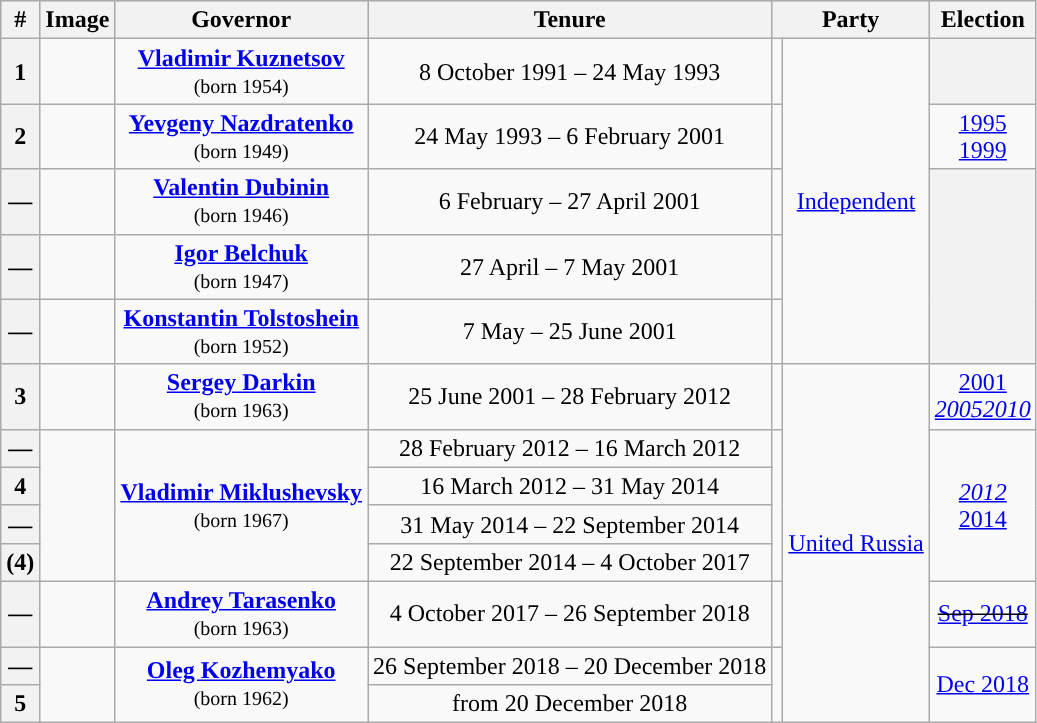<table class="wikitable" style="text-align:center">
<tr style="background:#cccccc" bgcolor=#E6E6AA>
<th>#</th>
<th>Image</th>
<th>Governor</th>
<th>Tenure</th>
<th colspan="2">Party</th>
<th>Election</th>
</tr>
<tr>
<th>1</th>
<td></td>
<td><strong><a href='#'>Vladimir Kuznetsov</a></strong><br><small>(born 1954)</small></td>
<td>8 October 1991 – 24 May 1993</td>
<td style="background: "></td>
<td rowspan=5><a href='#'>Independent</a></td>
<th></th>
</tr>
<tr>
<th>2</th>
<td></td>
<td><strong><a href='#'>Yevgeny Nazdratenko</a></strong><br><small>(born 1949)</small></td>
<td>24 May 1993 – 6 February 2001</td>
<td style="background: "></td>
<td><a href='#'>1995</a><br><a href='#'>1999</a></td>
</tr>
<tr>
<th>—</th>
<td></td>
<td><strong><a href='#'>Valentin Dubinin</a></strong><br><small>(born 1946)</small></td>
<td>6 February – 27 April 2001</td>
<td style="background: "></td>
<th rowspan=3></th>
</tr>
<tr>
<th>—</th>
<td></td>
<td><strong><a href='#'>Igor Belchuk</a></strong><br><small>(born 1947)</small></td>
<td>27 April – 7 May 2001</td>
<td style="background: "></td>
</tr>
<tr>
<th>—</th>
<td></td>
<td><strong><a href='#'>Konstantin Tolstoshein</a></strong><br><small>(born 1952)</small></td>
<td>7 May – 25 June 2001</td>
<td style="background: "></td>
</tr>
<tr>
<th>3</th>
<td></td>
<td><strong><a href='#'>Sergey Darkin</a></strong><br><small>(born 1963)</small></td>
<td>25 June 2001 – 28 February 2012</td>
<td style="background: "></td>
<td rowspan=8><a href='#'>United Russia</a></td>
<td><a href='#'>2001</a><br><em><a href='#'>2005</a></em><em><a href='#'>2010</a></em></td>
</tr>
<tr>
<th>—</th>
<td rowspan=4></td>
<td rowspan=4><strong><a href='#'>Vladimir Miklushevsky</a></strong><br><small>(born 1967)</small></td>
<td>28 February 2012 – 16 March 2012</td>
<td rowspan=4; style="background: "></td>
<td rowspan=4><em><a href='#'>2012</a></em><br><a href='#'>2014</a></td>
</tr>
<tr>
<th>4</th>
<td>16 March 2012 – 31 May 2014</td>
</tr>
<tr>
<th>—</th>
<td>31 May 2014 – 22 September 2014</td>
</tr>
<tr>
<th>(4)</th>
<td>22 September 2014 – 4 October 2017</td>
</tr>
<tr>
<th>—</th>
<td></td>
<td><strong><a href='#'>Andrey Tarasenko</a></strong><br><small>(born 1963)</small></td>
<td>4 October 2017 – 26 September 2018</td>
<td style="background: "></td>
<td><s><a href='#'>Sep 2018</a></s></td>
</tr>
<tr>
<th>—</th>
<td rowspan=2></td>
<td rowspan=2><strong><a href='#'>Oleg Kozhemyako</a></strong><br><small>(born 1962)</small></td>
<td>26 September 2018 – 20 December 2018</td>
<td rowspan=2; style="background: "></td>
<td rowspan=2><a href='#'>Dec 2018</a></td>
</tr>
<tr>
<th>5</th>
<td>from 20 December 2018</td>
</tr>
</table>
